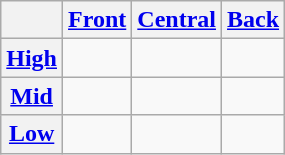<table class="wikitable" style="text-align: center">
<tr>
<th></th>
<th><a href='#'>Front</a></th>
<th><a href='#'>Central</a></th>
<th><a href='#'>Back</a></th>
</tr>
<tr>
<th><a href='#'>High</a></th>
<td></td>
<td></td>
<td></td>
</tr>
<tr>
<th><a href='#'>Mid</a></th>
<td></td>
<td></td>
<td></td>
</tr>
<tr>
<th><a href='#'>Low</a></th>
<td></td>
<td></td>
<td></td>
</tr>
</table>
